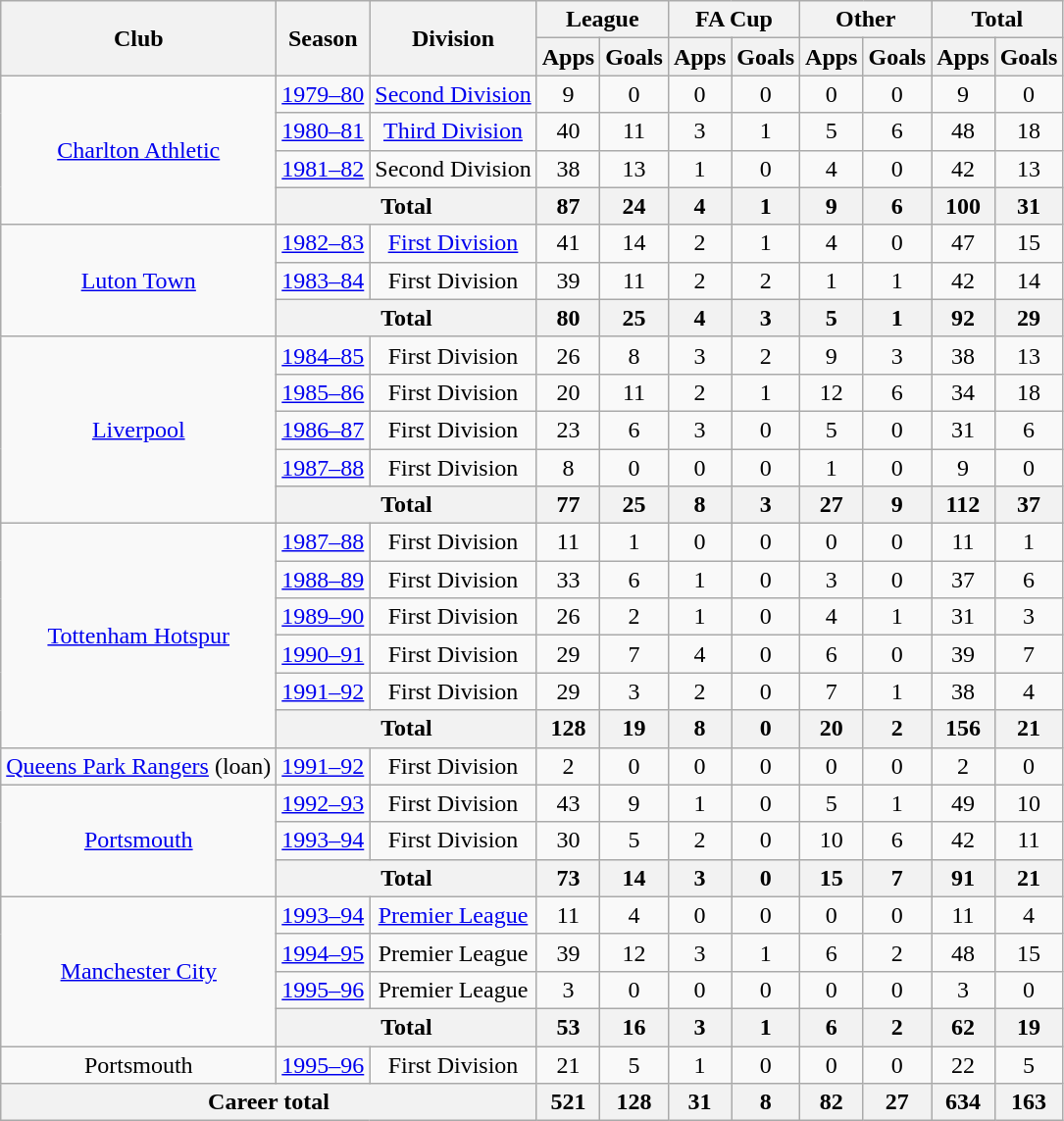<table class="wikitable" style="text-align:center">
<tr>
<th rowspan="2">Club</th>
<th rowspan="2">Season</th>
<th rowspan="2">Division</th>
<th colspan="2">League</th>
<th colspan="2">FA Cup</th>
<th colspan="2">Other</th>
<th colspan="2">Total</th>
</tr>
<tr>
<th>Apps</th>
<th>Goals</th>
<th>Apps</th>
<th>Goals</th>
<th>Apps</th>
<th>Goals</th>
<th>Apps</th>
<th>Goals</th>
</tr>
<tr>
<td rowspan="4"><a href='#'>Charlton Athletic</a></td>
<td><a href='#'>1979–80</a></td>
<td><a href='#'>Second Division</a></td>
<td>9</td>
<td>0</td>
<td>0</td>
<td>0</td>
<td>0</td>
<td>0</td>
<td>9</td>
<td>0</td>
</tr>
<tr>
<td><a href='#'>1980–81</a></td>
<td><a href='#'>Third Division</a></td>
<td>40</td>
<td>11</td>
<td>3</td>
<td>1</td>
<td>5</td>
<td>6</td>
<td>48</td>
<td>18</td>
</tr>
<tr>
<td><a href='#'>1981–82</a></td>
<td>Second Division</td>
<td>38</td>
<td>13</td>
<td>1</td>
<td>0</td>
<td>4</td>
<td>0</td>
<td>42</td>
<td>13</td>
</tr>
<tr>
<th colspan="2">Total</th>
<th>87</th>
<th>24</th>
<th>4</th>
<th>1</th>
<th>9</th>
<th>6</th>
<th>100</th>
<th>31</th>
</tr>
<tr>
<td rowspan="3"><a href='#'>Luton Town</a></td>
<td><a href='#'>1982–83</a></td>
<td><a href='#'>First Division</a></td>
<td>41</td>
<td>14</td>
<td>2</td>
<td>1</td>
<td>4</td>
<td>0</td>
<td>47</td>
<td>15</td>
</tr>
<tr>
<td><a href='#'>1983–84</a></td>
<td>First Division</td>
<td>39</td>
<td>11</td>
<td>2</td>
<td>2</td>
<td>1</td>
<td>1</td>
<td>42</td>
<td>14</td>
</tr>
<tr>
<th colspan="2">Total</th>
<th>80</th>
<th>25</th>
<th>4</th>
<th>3</th>
<th>5</th>
<th>1</th>
<th>92</th>
<th>29</th>
</tr>
<tr>
<td rowspan="5"><a href='#'>Liverpool</a></td>
<td><a href='#'>1984–85</a></td>
<td>First Division</td>
<td>26</td>
<td>8</td>
<td>3</td>
<td>2</td>
<td>9</td>
<td>3</td>
<td>38</td>
<td>13</td>
</tr>
<tr>
<td><a href='#'>1985–86</a></td>
<td>First Division</td>
<td>20</td>
<td>11</td>
<td>2</td>
<td>1</td>
<td>12</td>
<td>6</td>
<td>34</td>
<td>18</td>
</tr>
<tr>
<td><a href='#'>1986–87</a></td>
<td>First Division</td>
<td>23</td>
<td>6</td>
<td>3</td>
<td>0</td>
<td>5</td>
<td>0</td>
<td>31</td>
<td>6</td>
</tr>
<tr>
<td><a href='#'>1987–88</a></td>
<td>First Division</td>
<td>8</td>
<td>0</td>
<td>0</td>
<td>0</td>
<td>1</td>
<td>0</td>
<td>9</td>
<td>0</td>
</tr>
<tr>
<th colspan="2">Total</th>
<th>77</th>
<th>25</th>
<th>8</th>
<th>3</th>
<th>27</th>
<th>9</th>
<th>112</th>
<th>37</th>
</tr>
<tr>
<td rowspan="6"><a href='#'>Tottenham Hotspur</a></td>
<td><a href='#'>1987–88</a></td>
<td>First Division</td>
<td>11</td>
<td>1</td>
<td>0</td>
<td>0</td>
<td>0</td>
<td>0</td>
<td>11</td>
<td>1</td>
</tr>
<tr>
<td><a href='#'>1988–89</a></td>
<td>First Division</td>
<td>33</td>
<td>6</td>
<td>1</td>
<td>0</td>
<td>3</td>
<td>0</td>
<td>37</td>
<td>6</td>
</tr>
<tr>
<td><a href='#'>1989–90</a></td>
<td>First Division</td>
<td>26</td>
<td>2</td>
<td>1</td>
<td>0</td>
<td>4</td>
<td>1</td>
<td>31</td>
<td>3</td>
</tr>
<tr>
<td><a href='#'>1990–91</a></td>
<td>First Division</td>
<td>29</td>
<td>7</td>
<td>4</td>
<td>0</td>
<td>6</td>
<td>0</td>
<td>39</td>
<td>7</td>
</tr>
<tr>
<td><a href='#'>1991–92</a></td>
<td>First Division</td>
<td>29</td>
<td>3</td>
<td>2</td>
<td>0</td>
<td>7</td>
<td>1</td>
<td>38</td>
<td>4</td>
</tr>
<tr>
<th colspan="2">Total</th>
<th>128</th>
<th>19</th>
<th>8</th>
<th>0</th>
<th>20</th>
<th>2</th>
<th>156</th>
<th>21</th>
</tr>
<tr>
<td><a href='#'>Queens Park Rangers</a> (loan)</td>
<td><a href='#'>1991–92</a></td>
<td>First Division</td>
<td>2</td>
<td>0</td>
<td>0</td>
<td>0</td>
<td>0</td>
<td>0</td>
<td>2</td>
<td>0</td>
</tr>
<tr>
<td rowspan="3"><a href='#'>Portsmouth</a></td>
<td><a href='#'>1992–93</a></td>
<td>First Division</td>
<td>43</td>
<td>9</td>
<td>1</td>
<td>0</td>
<td>5</td>
<td>1</td>
<td>49</td>
<td>10</td>
</tr>
<tr>
<td><a href='#'>1993–94</a></td>
<td>First Division</td>
<td>30</td>
<td>5</td>
<td>2</td>
<td>0</td>
<td>10</td>
<td>6</td>
<td>42</td>
<td>11</td>
</tr>
<tr>
<th colspan="2">Total</th>
<th>73</th>
<th>14</th>
<th>3</th>
<th>0</th>
<th>15</th>
<th>7</th>
<th>91</th>
<th>21</th>
</tr>
<tr>
<td rowspan="4"><a href='#'>Manchester City</a></td>
<td><a href='#'>1993–94</a></td>
<td><a href='#'>Premier League</a></td>
<td>11</td>
<td>4</td>
<td>0</td>
<td>0</td>
<td>0</td>
<td>0</td>
<td>11</td>
<td>4</td>
</tr>
<tr>
<td><a href='#'>1994–95</a></td>
<td>Premier League</td>
<td>39</td>
<td>12</td>
<td>3</td>
<td>1</td>
<td>6</td>
<td>2</td>
<td>48</td>
<td>15</td>
</tr>
<tr>
<td><a href='#'>1995–96</a></td>
<td>Premier League</td>
<td>3</td>
<td>0</td>
<td>0</td>
<td>0</td>
<td>0</td>
<td>0</td>
<td>3</td>
<td>0</td>
</tr>
<tr>
<th colspan="2">Total</th>
<th>53</th>
<th>16</th>
<th>3</th>
<th>1</th>
<th>6</th>
<th>2</th>
<th>62</th>
<th>19</th>
</tr>
<tr>
<td>Portsmouth</td>
<td><a href='#'>1995–96</a></td>
<td>First Division</td>
<td>21</td>
<td>5</td>
<td>1</td>
<td>0</td>
<td>0</td>
<td>0</td>
<td>22</td>
<td>5</td>
</tr>
<tr>
<th colspan="3">Career total</th>
<th>521</th>
<th>128</th>
<th>31</th>
<th>8</th>
<th>82</th>
<th>27</th>
<th>634</th>
<th>163</th>
</tr>
</table>
